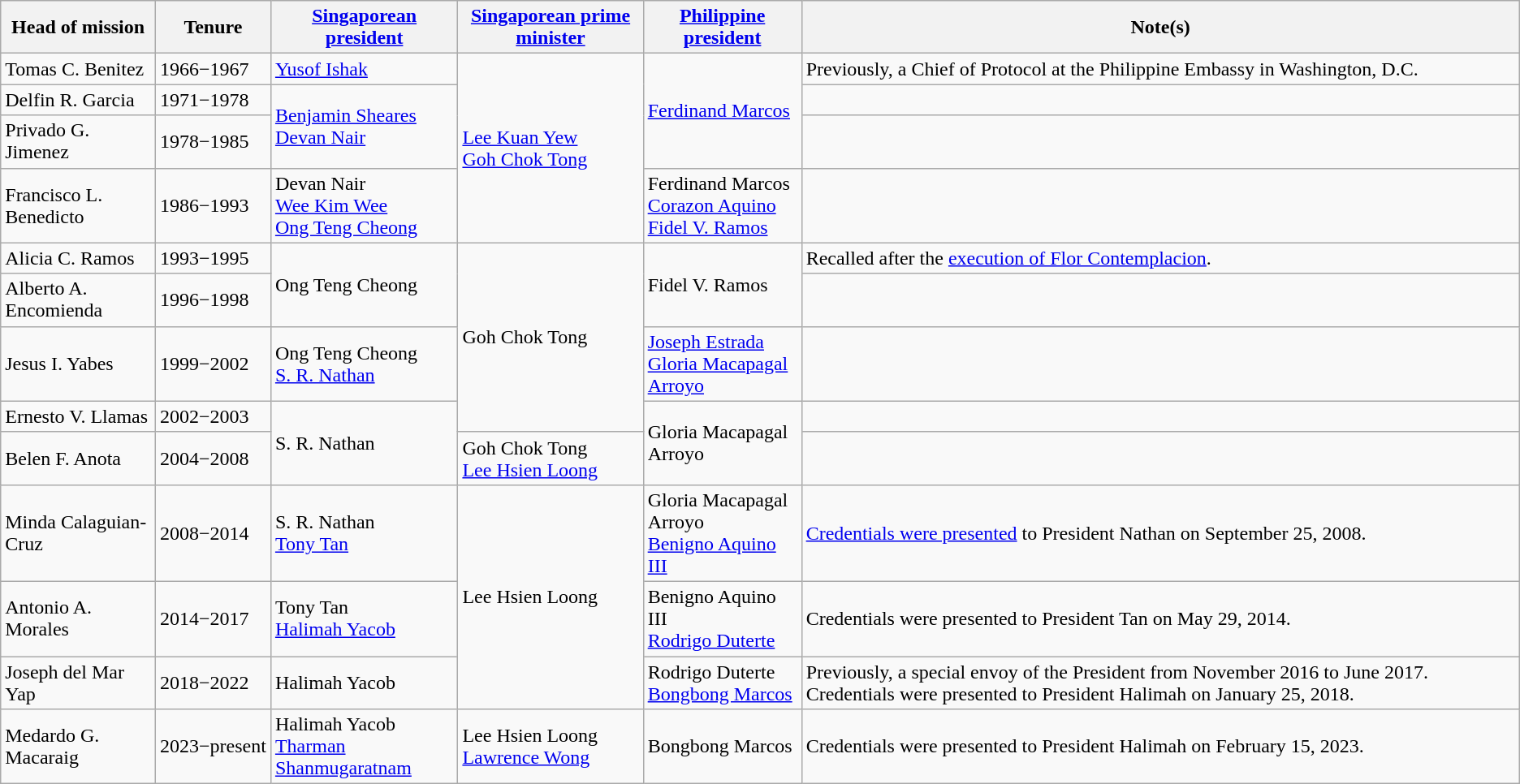<table class=wikitable>
<tr>
<th>Head of mission</th>
<th>Tenure</th>
<th><a href='#'>Singaporean president</a></th>
<th><a href='#'>Singaporean prime minister</a></th>
<th><a href='#'>Philippine president</a></th>
<th>Note(s)</th>
</tr>
<tr>
<td>Tomas C. Benitez</td>
<td>1966−1967</td>
<td><a href='#'>Yusof Ishak</a></td>
<td rowspan="4"><a href='#'>Lee Kuan Yew</a><br><a href='#'>Goh Chok Tong</a></td>
<td rowspan="3"><a href='#'>Ferdinand Marcos</a></td>
<td>Previously, a Chief of Protocol at the Philippine Embassy in Washington, D.C.</td>
</tr>
<tr>
<td>Delfin R. Garcia</td>
<td>1971−1978</td>
<td rowspan="2"><a href='#'>Benjamin Sheares</a><br><a href='#'>Devan Nair</a></td>
<td></td>
</tr>
<tr>
<td>Privado G. Jimenez</td>
<td>1978−1985</td>
<td></td>
</tr>
<tr>
<td>Francisco L. Benedicto</td>
<td>1986−1993</td>
<td>Devan Nair<br><a href='#'>Wee Kim Wee</a><br><a href='#'>Ong Teng Cheong</a></td>
<td>Ferdinand Marcos<br><a href='#'>Corazon Aquino</a><br><a href='#'>Fidel V. Ramos</a></td>
<td></td>
</tr>
<tr>
<td>Alicia C. Ramos</td>
<td>1993−1995</td>
<td rowspan="2">Ong Teng Cheong</td>
<td rowspan="4">Goh Chok Tong</td>
<td rowspan="2">Fidel V. Ramos</td>
<td>Recalled after the <a href='#'>execution of Flor Contemplacion</a>.</td>
</tr>
<tr>
<td>Alberto A. Encomienda</td>
<td>1996−1998</td>
<td></td>
</tr>
<tr>
<td>Jesus I. Yabes</td>
<td>1999−2002</td>
<td>Ong Teng Cheong<br><a href='#'>S. R. Nathan</a></td>
<td><a href='#'>Joseph Estrada</a><br><a href='#'>Gloria Macapagal Arroyo</a></td>
<td></td>
</tr>
<tr>
<td>Ernesto V. Llamas</td>
<td>2002−2003</td>
<td rowspan="2">S. R. Nathan</td>
<td rowspan="2">Gloria Macapagal Arroyo</td>
<td></td>
</tr>
<tr>
<td>Belen F. Anota</td>
<td>2004−2008</td>
<td>Goh Chok Tong<br><a href='#'>Lee Hsien Loong</a></td>
<td></td>
</tr>
<tr>
<td>Minda Calaguian-Cruz</td>
<td>2008−2014</td>
<td>S. R. Nathan<br><a href='#'>Tony Tan</a></td>
<td rowspan="3">Lee Hsien Loong</td>
<td>Gloria Macapagal Arroyo<br><a href='#'>Benigno Aquino III</a></td>
<td><a href='#'>Credentials were presented</a> to President Nathan on September 25, 2008.</td>
</tr>
<tr>
<td>Antonio A. Morales</td>
<td>2014−2017</td>
<td>Tony Tan<br><a href='#'>Halimah Yacob</a></td>
<td>Benigno Aquino III<br><a href='#'>Rodrigo Duterte</a></td>
<td>Credentials were presented to President Tan on May 29, 2014.</td>
</tr>
<tr>
<td>Joseph del Mar Yap</td>
<td>2018−2022</td>
<td>Halimah Yacob</td>
<td>Rodrigo Duterte<br><a href='#'>Bongbong Marcos</a></td>
<td>Previously, a special envoy of the President from November 2016 to June 2017. Credentials were presented to President Halimah on January 25, 2018.</td>
</tr>
<tr>
<td>Medardo G. Macaraig</td>
<td>2023−present</td>
<td>Halimah Yacob<br><a href='#'>Tharman Shanmugaratnam</a></td>
<td>Lee Hsien Loong<br><a href='#'>Lawrence Wong</a></td>
<td>Bongbong Marcos</td>
<td>Credentials were presented to President Halimah on February 15, 2023.</td>
</tr>
</table>
